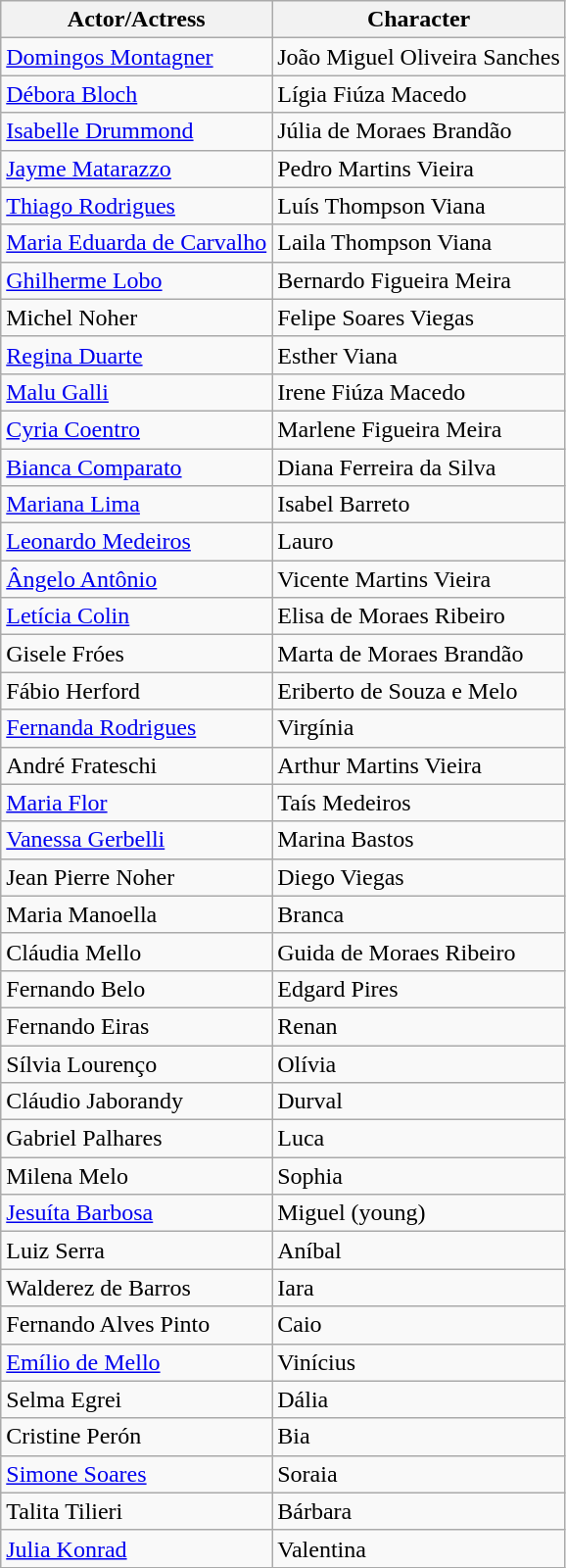<table class="wikitable">
<tr>
<th>Actor/Actress</th>
<th>Character</th>
</tr>
<tr>
<td><a href='#'>Domingos Montagner</a></td>
<td>João Miguel Oliveira Sanches</td>
</tr>
<tr>
<td><a href='#'>Débora Bloch</a></td>
<td>Lígia Fiúza Macedo</td>
</tr>
<tr>
<td><a href='#'>Isabelle Drummond</a></td>
<td>Júlia de Moraes Brandão</td>
</tr>
<tr>
<td><a href='#'>Jayme Matarazzo</a></td>
<td>Pedro Martins Vieira</td>
</tr>
<tr>
<td><a href='#'>Thiago Rodrigues</a></td>
<td>Luís Thompson Viana</td>
</tr>
<tr>
<td><a href='#'>Maria Eduarda de Carvalho</a></td>
<td>Laila Thompson Viana</td>
</tr>
<tr>
<td><a href='#'>Ghilherme Lobo</a></td>
<td>Bernardo Figueira Meira</td>
</tr>
<tr>
<td>Michel Noher</td>
<td>Felipe Soares Viegas</td>
</tr>
<tr>
<td><a href='#'>Regina Duarte</a></td>
<td>Esther Viana</td>
</tr>
<tr>
<td><a href='#'>Malu Galli</a></td>
<td>Irene Fiúza Macedo</td>
</tr>
<tr>
<td><a href='#'>Cyria Coentro</a></td>
<td>Marlene Figueira Meira</td>
</tr>
<tr>
<td><a href='#'>Bianca Comparato</a></td>
<td>Diana Ferreira da Silva</td>
</tr>
<tr>
<td><a href='#'>Mariana Lima</a></td>
<td>Isabel Barreto</td>
</tr>
<tr>
<td><a href='#'>Leonardo Medeiros</a></td>
<td>Lauro</td>
</tr>
<tr>
<td><a href='#'>Ângelo Antônio</a></td>
<td>Vicente Martins Vieira</td>
</tr>
<tr>
<td><a href='#'>Letícia Colin</a></td>
<td>Elisa de Moraes Ribeiro</td>
</tr>
<tr>
<td>Gisele Fróes</td>
<td>Marta de Moraes Brandão</td>
</tr>
<tr>
<td>Fábio Herford</td>
<td>Eriberto de Souza e Melo</td>
</tr>
<tr>
<td><a href='#'>Fernanda Rodrigues</a></td>
<td>Virgínia</td>
</tr>
<tr>
<td>André Frateschi</td>
<td>Arthur Martins Vieira</td>
</tr>
<tr>
<td><a href='#'>Maria Flor</a></td>
<td>Taís Medeiros</td>
</tr>
<tr>
<td><a href='#'>Vanessa Gerbelli</a></td>
<td>Marina Bastos</td>
</tr>
<tr>
<td>Jean Pierre Noher</td>
<td>Diego Viegas</td>
</tr>
<tr>
<td>Maria Manoella</td>
<td>Branca</td>
</tr>
<tr>
<td>Cláudia Mello</td>
<td>Guida de Moraes Ribeiro</td>
</tr>
<tr>
<td>Fernando Belo</td>
<td>Edgard Pires</td>
</tr>
<tr>
<td>Fernando Eiras</td>
<td>Renan</td>
</tr>
<tr>
<td>Sílvia Lourenço</td>
<td>Olívia</td>
</tr>
<tr>
<td>Cláudio Jaborandy</td>
<td>Durval</td>
</tr>
<tr>
<td>Gabriel Palhares</td>
<td>Luca</td>
</tr>
<tr>
<td>Milena Melo</td>
<td>Sophia</td>
</tr>
<tr>
<td><a href='#'>Jesuíta Barbosa</a></td>
<td>Miguel (young)</td>
</tr>
<tr>
<td>Luiz Serra</td>
<td>Aníbal</td>
</tr>
<tr>
<td>Walderez de Barros</td>
<td>Iara</td>
</tr>
<tr>
<td>Fernando Alves Pinto</td>
<td>Caio</td>
</tr>
<tr>
<td><a href='#'>Emílio de Mello</a></td>
<td>Vinícius</td>
</tr>
<tr>
<td>Selma Egrei</td>
<td>Dália</td>
</tr>
<tr>
<td>Cristine Perón</td>
<td>Bia</td>
</tr>
<tr>
<td><a href='#'>Simone Soares</a></td>
<td>Soraia</td>
</tr>
<tr>
<td>Talita Tilieri</td>
<td>Bárbara</td>
</tr>
<tr>
<td><a href='#'>Julia Konrad</a></td>
<td>Valentina</td>
</tr>
</table>
